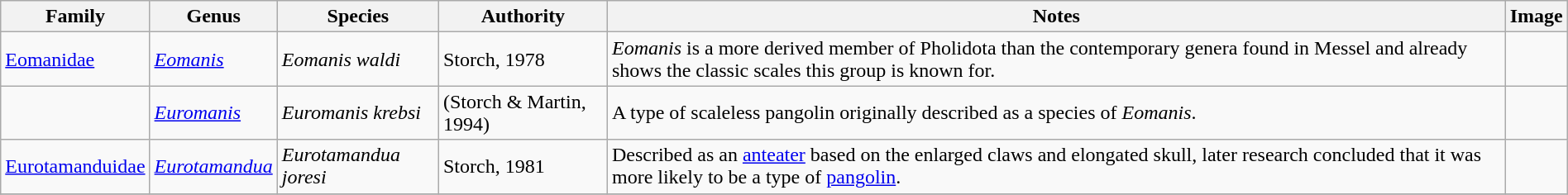<table class="wikitable" align="center" width="100%">
<tr>
<th>Family</th>
<th>Genus</th>
<th>Species</th>
<th>Authority</th>
<th>Notes</th>
<th>Image</th>
</tr>
<tr>
<td><a href='#'>Eomanidae</a></td>
<td><em><a href='#'>Eomanis</a></em></td>
<td><em>Eomanis waldi</em></td>
<td>Storch, 1978</td>
<td><em>Eomanis</em> is a more derived member of Pholidota than the contemporary genera found in Messel and already shows the classic scales this group is known for.</td>
<td></td>
</tr>
<tr>
<td></td>
<td><em><a href='#'>Euromanis</a></em></td>
<td><em>Euromanis krebsi</em></td>
<td>(Storch & Martin, 1994)</td>
<td>A type of scaleless pangolin originally described as a species of <em>Eomanis</em>.</td>
<td></td>
</tr>
<tr>
<td><a href='#'>Eurotamanduidae</a></td>
<td><em><a href='#'>Eurotamandua</a></em></td>
<td><em>Eurotamandua joresi</em></td>
<td>Storch, 1981</td>
<td>Described as an <a href='#'>anteater</a> based on the enlarged claws and elongated skull, later research concluded that it was more likely to be a type of <a href='#'>pangolin</a>.</td>
<td></td>
</tr>
<tr>
</tr>
</table>
